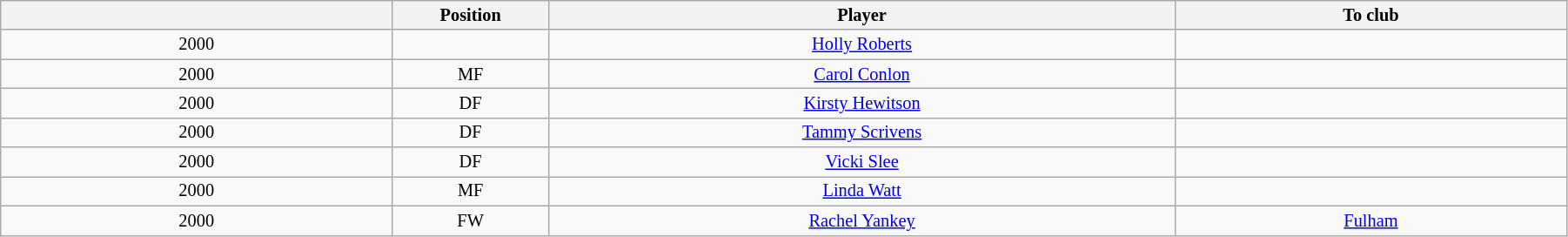<table class="wikitable sortable" style="width:95%; text-align:center; font-size:85%; text-align:center;">
<tr>
<th width="25%"></th>
<th width="10%">Position</th>
<th>Player</th>
<th width="25%">To club</th>
</tr>
<tr>
<td>2000</td>
<td></td>
<td><a href='#'>Holly Roberts</a></td>
<td></td>
</tr>
<tr>
<td>2000</td>
<td>MF</td>
<td> <a href='#'>Carol Conlon</a></td>
<td></td>
</tr>
<tr>
<td>2000</td>
<td>DF</td>
<td><a href='#'>Kirsty Hewitson</a></td>
<td></td>
</tr>
<tr>
<td>2000</td>
<td>DF</td>
<td> <a href='#'>Tammy Scrivens</a></td>
<td></td>
</tr>
<tr>
<td>2000</td>
<td>DF</td>
<td> <a href='#'>Vicki Slee</a></td>
<td></td>
</tr>
<tr>
<td>2000</td>
<td>MF</td>
<td> <a href='#'>Linda Watt</a></td>
<td></td>
</tr>
<tr>
<td>2000</td>
<td>FW</td>
<td> <a href='#'>Rachel Yankey</a></td>
<td> <a href='#'>Fulham</a></td>
</tr>
</table>
